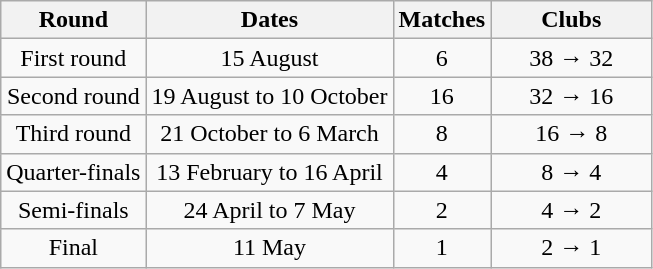<table class="wikitable">
<tr>
<th>Round</th>
<th>Dates</th>
<th>Matches</th>
<th width=100>Clubs</th>
</tr>
<tr align=center>
<td>First round</td>
<td>15 August</td>
<td>6</td>
<td>38 → 32</td>
</tr>
<tr align=center>
<td>Second round</td>
<td>19 August to 10 October</td>
<td>16</td>
<td>32 → 16</td>
</tr>
<tr align=center>
<td>Third round</td>
<td>21 October to 6 March</td>
<td>8</td>
<td>16 → 8</td>
</tr>
<tr align=center>
<td>Quarter-finals</td>
<td>13 February to 16 April</td>
<td>4</td>
<td>8 → 4</td>
</tr>
<tr align=center>
<td>Semi-finals</td>
<td>24 April to 7 May</td>
<td>2</td>
<td>4 → 2</td>
</tr>
<tr align=center>
<td>Final</td>
<td>11 May</td>
<td>1</td>
<td>2 → 1</td>
</tr>
</table>
